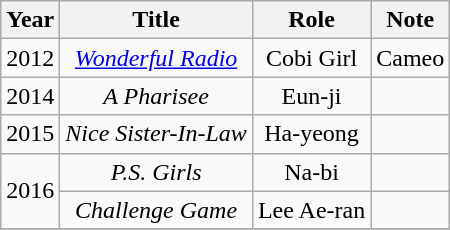<table class="wikitable" style="text-align:center;">
<tr>
<th>Year</th>
<th>Title</th>
<th>Role</th>
<th>Note</th>
</tr>
<tr>
<td>2012</td>
<td><em><a href='#'>Wonderful Radio</a></em></td>
<td>Cobi Girl</td>
<td>Cameo</td>
</tr>
<tr>
<td>2014</td>
<td><em>A Pharisee</em></td>
<td>Eun-ji</td>
<td></td>
</tr>
<tr>
<td>2015</td>
<td><em>Nice Sister-In-Law</em></td>
<td>Ha-yeong</td>
<td></td>
</tr>
<tr>
<td rowspan=2>2016</td>
<td><em>P.S. Girls</em></td>
<td>Na-bi</td>
<td></td>
</tr>
<tr>
<td><em>Challenge Game</em></td>
<td>Lee Ae-ran</td>
<td></td>
</tr>
<tr>
</tr>
</table>
